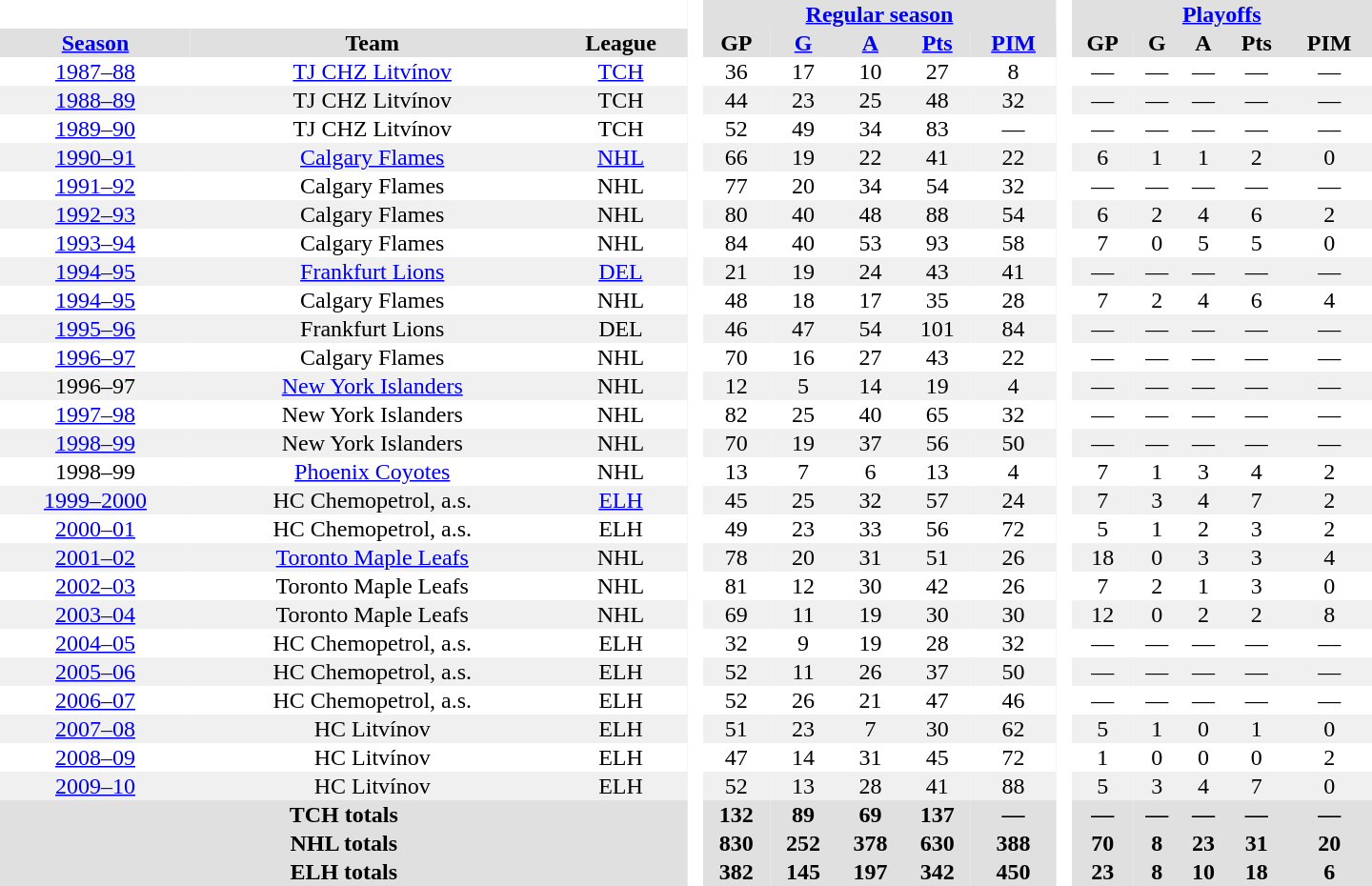<table border="0" cellpadding="1" cellspacing="0" style="text-align:center; width:60em;">
<tr style="background:#e0e0e0;">
<th colspan="3"  bgcolor="#ffffff"> </th>
<th rowspan="99" bgcolor="#ffffff"> </th>
<th colspan="5"><a href='#'>Regular season</a></th>
<th rowspan="99" bgcolor="#ffffff"> </th>
<th colspan="5"><a href='#'>Playoffs</a></th>
</tr>
<tr style="background:#e0e0e0;">
<th><a href='#'>Season</a></th>
<th>Team</th>
<th>League</th>
<th>GP</th>
<th><a href='#'>G</a></th>
<th><a href='#'>A</a></th>
<th><a href='#'>Pts</a></th>
<th><a href='#'>PIM</a></th>
<th>GP</th>
<th>G</th>
<th>A</th>
<th>Pts</th>
<th>PIM</th>
</tr>
<tr>
<td><a href='#'>1987–88</a></td>
<td><a href='#'>TJ CHZ Litvínov</a></td>
<td><a href='#'>TCH</a></td>
<td>36</td>
<td>17</td>
<td>10</td>
<td>27</td>
<td>8</td>
<td>—</td>
<td>—</td>
<td>—</td>
<td>—</td>
<td>—</td>
</tr>
<tr style="background:#f0f0f0;">
<td><a href='#'>1988–89</a></td>
<td>TJ CHZ Litvínov</td>
<td>TCH</td>
<td>44</td>
<td>23</td>
<td>25</td>
<td>48</td>
<td>32</td>
<td>—</td>
<td>—</td>
<td>—</td>
<td>—</td>
<td>—</td>
</tr>
<tr>
<td><a href='#'>1989–90</a></td>
<td>TJ CHZ Litvínov</td>
<td>TCH</td>
<td>52</td>
<td>49</td>
<td>34</td>
<td>83</td>
<td>—</td>
<td>—</td>
<td>—</td>
<td>—</td>
<td>—</td>
<td>—</td>
</tr>
<tr style="background:#f0f0f0;">
<td><a href='#'>1990–91</a></td>
<td><a href='#'>Calgary Flames</a></td>
<td><a href='#'>NHL</a></td>
<td>66</td>
<td>19</td>
<td>22</td>
<td>41</td>
<td>22</td>
<td>6</td>
<td>1</td>
<td>1</td>
<td>2</td>
<td>0</td>
</tr>
<tr>
<td><a href='#'>1991–92</a></td>
<td>Calgary Flames</td>
<td>NHL</td>
<td>77</td>
<td>20</td>
<td>34</td>
<td>54</td>
<td>32</td>
<td>—</td>
<td>—</td>
<td>—</td>
<td>—</td>
<td>—</td>
</tr>
<tr style="background:#f0f0f0;">
<td><a href='#'>1992–93</a></td>
<td>Calgary Flames</td>
<td>NHL</td>
<td>80</td>
<td>40</td>
<td>48</td>
<td>88</td>
<td>54</td>
<td>6</td>
<td>2</td>
<td>4</td>
<td>6</td>
<td>2</td>
</tr>
<tr>
<td><a href='#'>1993–94</a></td>
<td>Calgary Flames</td>
<td>NHL</td>
<td>84</td>
<td>40</td>
<td>53</td>
<td>93</td>
<td>58</td>
<td>7</td>
<td>0</td>
<td>5</td>
<td>5</td>
<td>0</td>
</tr>
<tr style="background:#f0f0f0;">
<td><a href='#'>1994–95</a></td>
<td><a href='#'>Frankfurt Lions</a></td>
<td><a href='#'>DEL</a></td>
<td>21</td>
<td>19</td>
<td>24</td>
<td>43</td>
<td>41</td>
<td>—</td>
<td>—</td>
<td>—</td>
<td>—</td>
<td>—</td>
</tr>
<tr>
<td><a href='#'>1994–95</a></td>
<td>Calgary Flames</td>
<td>NHL</td>
<td>48</td>
<td>18</td>
<td>17</td>
<td>35</td>
<td>28</td>
<td>7</td>
<td>2</td>
<td>4</td>
<td>6</td>
<td>4</td>
</tr>
<tr style="background:#f0f0f0;">
<td><a href='#'>1995–96</a></td>
<td>Frankfurt Lions</td>
<td>DEL</td>
<td>46</td>
<td>47</td>
<td>54</td>
<td>101</td>
<td>84</td>
<td>—</td>
<td>—</td>
<td>—</td>
<td>—</td>
<td>—</td>
</tr>
<tr>
<td><a href='#'>1996–97</a></td>
<td>Calgary Flames</td>
<td>NHL</td>
<td>70</td>
<td>16</td>
<td>27</td>
<td>43</td>
<td>22</td>
<td>—</td>
<td>—</td>
<td>—</td>
<td>—</td>
<td>—</td>
</tr>
<tr style="background:#f0f0f0;">
<td>1996–97</td>
<td><a href='#'>New York Islanders</a></td>
<td>NHL</td>
<td>12</td>
<td>5</td>
<td>14</td>
<td>19</td>
<td>4</td>
<td>—</td>
<td>—</td>
<td>—</td>
<td>—</td>
<td>—</td>
</tr>
<tr>
<td><a href='#'>1997–98</a></td>
<td>New York Islanders</td>
<td>NHL</td>
<td>82</td>
<td>25</td>
<td>40</td>
<td>65</td>
<td>32</td>
<td>—</td>
<td>—</td>
<td>—</td>
<td>—</td>
<td>—</td>
</tr>
<tr style="background:#f0f0f0;">
<td><a href='#'>1998–99</a></td>
<td>New York Islanders</td>
<td>NHL</td>
<td>70</td>
<td>19</td>
<td>37</td>
<td>56</td>
<td>50</td>
<td>—</td>
<td>—</td>
<td>—</td>
<td>—</td>
<td>—</td>
</tr>
<tr>
<td>1998–99</td>
<td><a href='#'>Phoenix Coyotes</a></td>
<td>NHL</td>
<td>13</td>
<td>7</td>
<td>6</td>
<td>13</td>
<td>4</td>
<td>7</td>
<td>1</td>
<td>3</td>
<td>4</td>
<td>2</td>
</tr>
<tr style="background:#f0f0f0;">
<td><a href='#'>1999–2000</a></td>
<td>HC Chemopetrol, a.s.</td>
<td><a href='#'>ELH</a></td>
<td>45</td>
<td>25</td>
<td>32</td>
<td>57</td>
<td>24</td>
<td>7</td>
<td>3</td>
<td>4</td>
<td>7</td>
<td>2</td>
</tr>
<tr>
<td><a href='#'>2000–01</a></td>
<td>HC Chemopetrol, a.s.</td>
<td>ELH</td>
<td>49</td>
<td>23</td>
<td>33</td>
<td>56</td>
<td>72</td>
<td>5</td>
<td>1</td>
<td>2</td>
<td>3</td>
<td>2</td>
</tr>
<tr style="background:#f0f0f0;">
<td><a href='#'>2001–02</a></td>
<td><a href='#'>Toronto Maple Leafs</a></td>
<td>NHL</td>
<td>78</td>
<td>20</td>
<td>31</td>
<td>51</td>
<td>26</td>
<td>18</td>
<td>0</td>
<td>3</td>
<td>3</td>
<td>4</td>
</tr>
<tr>
<td><a href='#'>2002–03</a></td>
<td>Toronto Maple Leafs</td>
<td>NHL</td>
<td>81</td>
<td>12</td>
<td>30</td>
<td>42</td>
<td>26</td>
<td>7</td>
<td>2</td>
<td>1</td>
<td>3</td>
<td>0</td>
</tr>
<tr style="background:#f0f0f0;">
<td><a href='#'>2003–04</a></td>
<td>Toronto Maple Leafs</td>
<td>NHL</td>
<td>69</td>
<td>11</td>
<td>19</td>
<td>30</td>
<td>30</td>
<td>12</td>
<td>0</td>
<td>2</td>
<td>2</td>
<td>8</td>
</tr>
<tr>
<td><a href='#'>2004–05</a></td>
<td>HC Chemopetrol, a.s.</td>
<td>ELH</td>
<td>32</td>
<td>9</td>
<td>19</td>
<td>28</td>
<td>32</td>
<td>—</td>
<td>—</td>
<td>—</td>
<td>—</td>
<td>—</td>
</tr>
<tr style="background:#f0f0f0;">
<td><a href='#'>2005–06</a></td>
<td>HC Chemopetrol, a.s.</td>
<td>ELH</td>
<td>52</td>
<td>11</td>
<td>26</td>
<td>37</td>
<td>50</td>
<td>—</td>
<td>—</td>
<td>—</td>
<td>—</td>
<td>—</td>
</tr>
<tr>
<td><a href='#'>2006–07</a></td>
<td>HC Chemopetrol, a.s.</td>
<td>ELH</td>
<td>52</td>
<td>26</td>
<td>21</td>
<td>47</td>
<td>46</td>
<td>—</td>
<td>—</td>
<td>—</td>
<td>—</td>
<td>—</td>
</tr>
<tr style="background:#f0f0f0;">
<td><a href='#'>2007–08</a></td>
<td>HC Litvínov</td>
<td>ELH</td>
<td>51</td>
<td>23</td>
<td>7</td>
<td>30</td>
<td>62</td>
<td>5</td>
<td>1</td>
<td>0</td>
<td>1</td>
<td>0</td>
</tr>
<tr>
<td><a href='#'>2008–09</a></td>
<td>HC Litvínov</td>
<td>ELH</td>
<td>47</td>
<td>14</td>
<td>31</td>
<td>45</td>
<td>72</td>
<td>1</td>
<td>0</td>
<td>0</td>
<td>0</td>
<td>2</td>
</tr>
<tr style="background:#f0f0f0;">
<td><a href='#'>2009–10</a></td>
<td>HC Litvínov</td>
<td>ELH</td>
<td>52</td>
<td>13</td>
<td>28</td>
<td>41</td>
<td>88</td>
<td>5</td>
<td>3</td>
<td>4</td>
<td>7</td>
<td>0</td>
</tr>
<tr style="background:#e0e0e0;">
<th colspan="3">TCH totals</th>
<th>132</th>
<th>89</th>
<th>69</th>
<th>137</th>
<th>—</th>
<th>—</th>
<th>—</th>
<th>—</th>
<th>—</th>
<th>—</th>
</tr>
<tr style="background:#e0e0e0;">
<th colspan="3">NHL totals</th>
<th>830</th>
<th>252</th>
<th>378</th>
<th>630</th>
<th>388</th>
<th>70</th>
<th>8</th>
<th>23</th>
<th>31</th>
<th>20</th>
</tr>
<tr style="background:#e0e0e0;">
<th colspan="3">ELH totals</th>
<th>382</th>
<th>145</th>
<th>197</th>
<th>342</th>
<th>450</th>
<th>23</th>
<th>8</th>
<th>10</th>
<th>18</th>
<th>6</th>
</tr>
</table>
